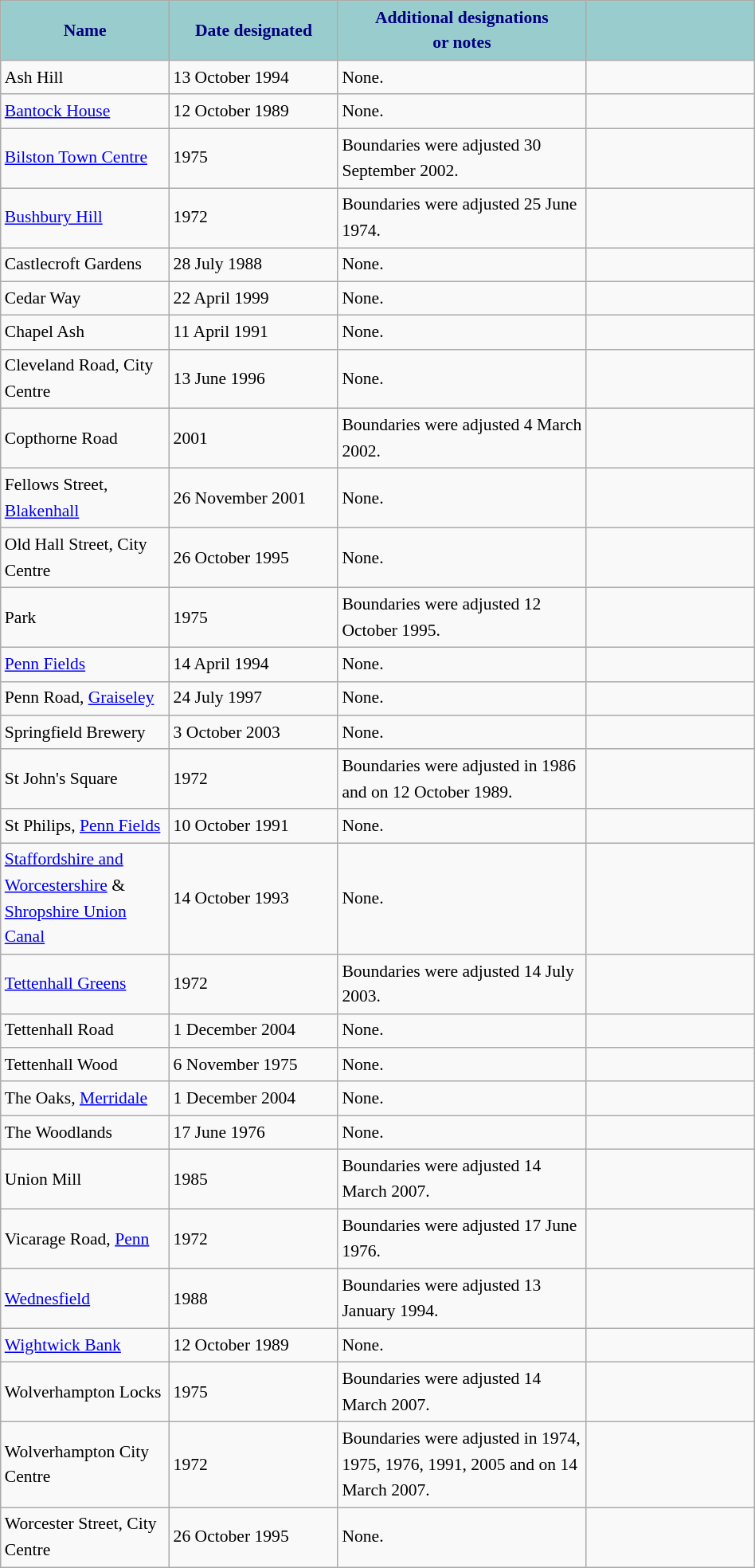<table class="wikitable sortable" style="font-size:90%;width:50%;border:0px;text-align:left;line-height:150%;">
<tr>
<th style="background: #99CCCC; color: #000080" height="17" width="100">Name</th>
<th style="background: #99CCCC; color: #000080" height="17" width="100">Date designated</th>
<th style="background: #99CCCC; color: #000080" height="17" width="150">Additional designations<br> or notes</th>
<th class="unsortable" style="background: #99CCCC; color: #000080" height="17" width="100"></th>
</tr>
<tr --- class="vcard">
<td class="fn org">Ash Hill</td>
<td>13 October 1994</td>
<td>None.</td>
<td></td>
</tr>
<tr --- class="vcard">
<td class="fn org"><a href='#'>Bantock House</a></td>
<td>12 October 1989</td>
<td>None.</td>
<td></td>
</tr>
<tr --- class="vcard">
<td class="fn org"><a href='#'>Bilston Town Centre</a></td>
<td>1975</td>
<td>Boundaries were adjusted 30 September 2002.</td>
<td></td>
</tr>
<tr --- class="vcard">
<td class="fn org"><a href='#'>Bushbury Hill</a></td>
<td>1972</td>
<td>Boundaries were adjusted 25 June 1974.</td>
<td></td>
</tr>
<tr --- class="vcard">
<td class="fn org">Castlecroft Gardens</td>
<td>28 July 1988</td>
<td>None.</td>
<td></td>
</tr>
<tr --- class="vcard">
<td class="fn org">Cedar Way</td>
<td>22 April 1999</td>
<td>None.</td>
<td></td>
</tr>
<tr --- class="vcard">
<td class="fn org">Chapel Ash</td>
<td>11 April 1991</td>
<td>None.</td>
<td></td>
</tr>
<tr --- class="vcard">
<td class="fn org">Cleveland Road, City Centre</td>
<td>13 June 1996</td>
<td>None.</td>
<td></td>
</tr>
<tr --- class="vcard">
<td class="fn org">Copthorne Road</td>
<td>2001</td>
<td>Boundaries were adjusted 4 March 2002.</td>
<td></td>
</tr>
<tr --- class="vcard">
<td class="fn org">Fellows Street, <a href='#'>Blakenhall</a></td>
<td>26 November 2001</td>
<td>None.</td>
<td></td>
</tr>
<tr --- class="vcard">
<td class="fn org">Old Hall Street, City Centre</td>
<td>26 October 1995</td>
<td>None.</td>
<td></td>
</tr>
<tr --- class="vcard">
<td class="fn org">Park</td>
<td>1975</td>
<td>Boundaries were adjusted 12 October 1995.</td>
<td></td>
</tr>
<tr --- class="vcard">
<td class="fn org"><a href='#'>Penn Fields</a></td>
<td>14 April 1994</td>
<td>None.</td>
<td></td>
</tr>
<tr --- class="vcard">
<td class="fn org">Penn Road, <a href='#'>Graiseley</a></td>
<td>24 July 1997</td>
<td>None.</td>
<td></td>
</tr>
<tr --- class="vcard">
<td class="fn org">Springfield Brewery</td>
<td>3 October 2003</td>
<td>None.</td>
<td></td>
</tr>
<tr --- class="vcard">
<td class="fn org">St John's Square</td>
<td>1972</td>
<td>Boundaries were adjusted in 1986 and on 12 October 1989.</td>
<td></td>
</tr>
<tr --- class="vcard">
<td class="fn org">St Philips, <a href='#'>Penn Fields</a></td>
<td>10 October 1991</td>
<td>None.</td>
<td></td>
</tr>
<tr --- class="vcard">
<td class="fn org"><a href='#'>Staffordshire and Worcestershire</a> & <a href='#'>Shropshire Union Canal</a></td>
<td>14 October 1993</td>
<td>None.</td>
<td></td>
</tr>
<tr --- class="vcard">
<td class="fn org"><a href='#'>Tettenhall Greens</a></td>
<td>1972</td>
<td>Boundaries were adjusted 14 July 2003.</td>
<td></td>
</tr>
<tr --- class="vcard">
<td class="fn org">Tettenhall Road</td>
<td>1 December 2004</td>
<td>None.</td>
<td></td>
</tr>
<tr --- class="vcard">
<td class="fn org">Tettenhall Wood</td>
<td>6 November 1975</td>
<td>None.</td>
<td></td>
</tr>
<tr --- class="vcard">
<td class="fn org">The Oaks, <a href='#'>Merridale</a></td>
<td>1 December 2004</td>
<td>None.</td>
<td></td>
</tr>
<tr --- class="vcard">
<td class="fn org">The Woodlands</td>
<td>17 June 1976</td>
<td>None.</td>
<td></td>
</tr>
<tr --- class="vcard">
<td class="fn org">Union Mill</td>
<td>1985</td>
<td>Boundaries were adjusted 14 March 2007.</td>
<td></td>
</tr>
<tr --- class="vcard">
<td class="fn org">Vicarage Road, <a href='#'>Penn</a></td>
<td>1972</td>
<td>Boundaries were adjusted 17 June 1976.</td>
<td></td>
</tr>
<tr --- class="vcard">
<td class="fn org"><a href='#'>Wednesfield</a></td>
<td>1988</td>
<td>Boundaries were adjusted 13 January 1994.</td>
<td></td>
</tr>
<tr --- class="vcard">
<td class="fn org"><a href='#'>Wightwick Bank</a></td>
<td>12 October 1989</td>
<td>None.</td>
<td></td>
</tr>
<tr --- class="vcard">
<td class="fn org">Wolverhampton Locks</td>
<td>1975</td>
<td>Boundaries were adjusted 14 March 2007.</td>
<td></td>
</tr>
<tr --- class="vcard">
<td class="fn org">Wolverhampton City Centre</td>
<td>1972</td>
<td>Boundaries were adjusted in 1974, 1975, 1976, 1991, 2005 and on 14 March 2007.</td>
<td></td>
</tr>
<tr --- class="vcard">
<td class="fn org">Worcester Street, City Centre</td>
<td>26 October 1995</td>
<td>None.</td>
<td></td>
</tr>
</table>
